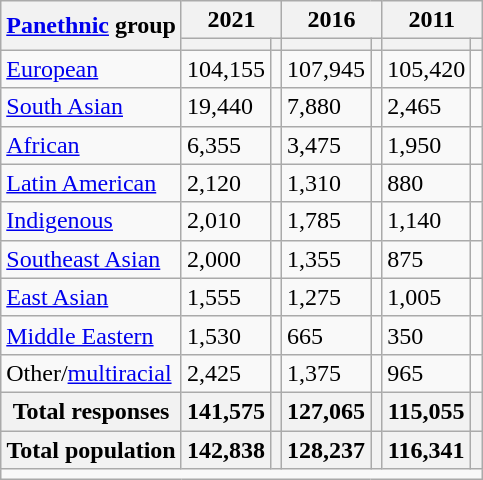<table class="wikitable collapsible sortable">
<tr>
<th rowspan="2"><a href='#'>Panethnic</a> group</th>
<th colspan="2">2021</th>
<th colspan="2">2016</th>
<th colspan="2">2011</th>
</tr>
<tr>
<th><a href='#'></a></th>
<th></th>
<th></th>
<th></th>
<th></th>
<th></th>
</tr>
<tr>
<td><a href='#'>European</a></td>
<td>104,155</td>
<td></td>
<td>107,945</td>
<td></td>
<td>105,420</td>
<td></td>
</tr>
<tr>
<td><a href='#'>South Asian</a></td>
<td>19,440</td>
<td></td>
<td>7,880</td>
<td></td>
<td>2,465</td>
<td></td>
</tr>
<tr>
<td><a href='#'>African</a></td>
<td>6,355</td>
<td></td>
<td>3,475</td>
<td></td>
<td>1,950</td>
<td></td>
</tr>
<tr>
<td><a href='#'>Latin American</a></td>
<td>2,120</td>
<td></td>
<td>1,310</td>
<td></td>
<td>880</td>
<td></td>
</tr>
<tr>
<td><a href='#'>Indigenous</a></td>
<td>2,010</td>
<td></td>
<td>1,785</td>
<td></td>
<td>1,140</td>
<td></td>
</tr>
<tr>
<td><a href='#'>Southeast Asian</a></td>
<td>2,000</td>
<td></td>
<td>1,355</td>
<td></td>
<td>875</td>
<td></td>
</tr>
<tr>
<td><a href='#'>East Asian</a></td>
<td>1,555</td>
<td></td>
<td>1,275</td>
<td></td>
<td>1,005</td>
<td></td>
</tr>
<tr>
<td><a href='#'>Middle Eastern</a></td>
<td>1,530</td>
<td></td>
<td>665</td>
<td></td>
<td>350</td>
<td></td>
</tr>
<tr>
<td>Other/<a href='#'>multiracial</a></td>
<td>2,425</td>
<td></td>
<td>1,375</td>
<td></td>
<td>965</td>
<td></td>
</tr>
<tr>
<th>Total responses</th>
<th>141,575</th>
<th></th>
<th>127,065</th>
<th></th>
<th>115,055</th>
<th></th>
</tr>
<tr class="sortbottom">
<th>Total population</th>
<th>142,838</th>
<th></th>
<th>128,237</th>
<th></th>
<th>116,341</th>
<th></th>
</tr>
<tr class="sortbottom">
<td colspan="15"></td>
</tr>
</table>
